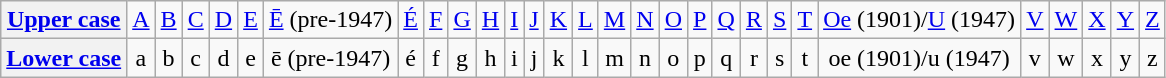<table class="wikitable">
<tr style="text-align:center;">
<th><a href='#'>Upper case</a></th>
<td><a href='#'>A</a></td>
<td><a href='#'>B</a></td>
<td><a href='#'>C</a></td>
<td><a href='#'>D</a></td>
<td><a href='#'>E</a></td>
<td><a href='#'>Ē</a> (pre-1947)</td>
<td><a href='#'>É</a></td>
<td><a href='#'>F</a></td>
<td><a href='#'>G</a></td>
<td><a href='#'>H</a></td>
<td><a href='#'>I</a></td>
<td><a href='#'>J</a></td>
<td><a href='#'>K</a></td>
<td><a href='#'>L</a></td>
<td><a href='#'>M</a></td>
<td><a href='#'>N</a></td>
<td><a href='#'>O</a></td>
<td><a href='#'>P</a></td>
<td><a href='#'>Q</a></td>
<td><a href='#'>R</a></td>
<td><a href='#'>S</a></td>
<td><a href='#'>T</a></td>
<td><a href='#'>Oe</a> (1901)/<a href='#'>U</a> (1947)</td>
<td><a href='#'>V</a></td>
<td><a href='#'>W</a></td>
<td><a href='#'>X</a></td>
<td><a href='#'>Y</a></td>
<td><a href='#'>Z</a></td>
</tr>
<tr style="text-align:center;">
<th><a href='#'>Lower case</a></th>
<td>a</td>
<td>b</td>
<td>c</td>
<td>d</td>
<td>e</td>
<td>ē (pre-1947)</td>
<td>é</td>
<td>f</td>
<td>g</td>
<td>h</td>
<td>i</td>
<td>j</td>
<td>k</td>
<td>l</td>
<td>m</td>
<td>n</td>
<td>o</td>
<td>p</td>
<td>q</td>
<td>r</td>
<td>s</td>
<td>t</td>
<td>oe (1901)/u (1947)</td>
<td>v</td>
<td>w</td>
<td>x</td>
<td>y</td>
<td>z</td>
</tr>
</table>
